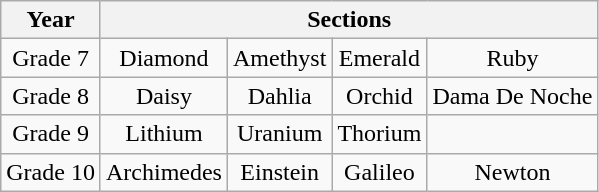<table class="wikitable" style="text-align:center">
<tr>
<th>Year</th>
<th ! colspan="4">Sections</th>
</tr>
<tr>
<td>Grade 7</td>
<td>Diamond</td>
<td>Amethyst</td>
<td>Emerald</td>
<td>Ruby</td>
</tr>
<tr>
<td>Grade 8</td>
<td>Daisy</td>
<td>Dahlia</td>
<td>Orchid</td>
<td>Dama De Noche</td>
</tr>
<tr>
<td>Grade 9</td>
<td>Lithium</td>
<td>Uranium</td>
<td>Thorium</td>
</tr>
<tr>
<td>Grade 10</td>
<td>Archimedes</td>
<td>Einstein</td>
<td>Galileo</td>
<td>Newton</td>
</tr>
</table>
